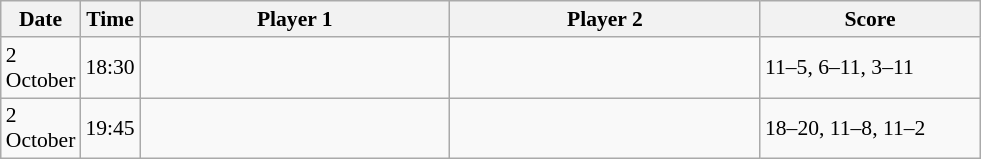<table class="sortable wikitable" style="font-size:90%">
<tr>
<th width="40">Date</th>
<th width="30">Time</th>
<th width="200">Player 1</th>
<th width="200">Player 2</th>
<th width="140">Score</th>
</tr>
<tr>
<td>2 October</td>
<td>18:30</td>
<td></td>
<td><strong></strong></td>
<td>11–5, 6–11, 3–11</td>
</tr>
<tr>
<td>2 October</td>
<td>19:45</td>
<td><strong></strong></td>
<td></td>
<td>18–20, 11–8, 11–2</td>
</tr>
</table>
